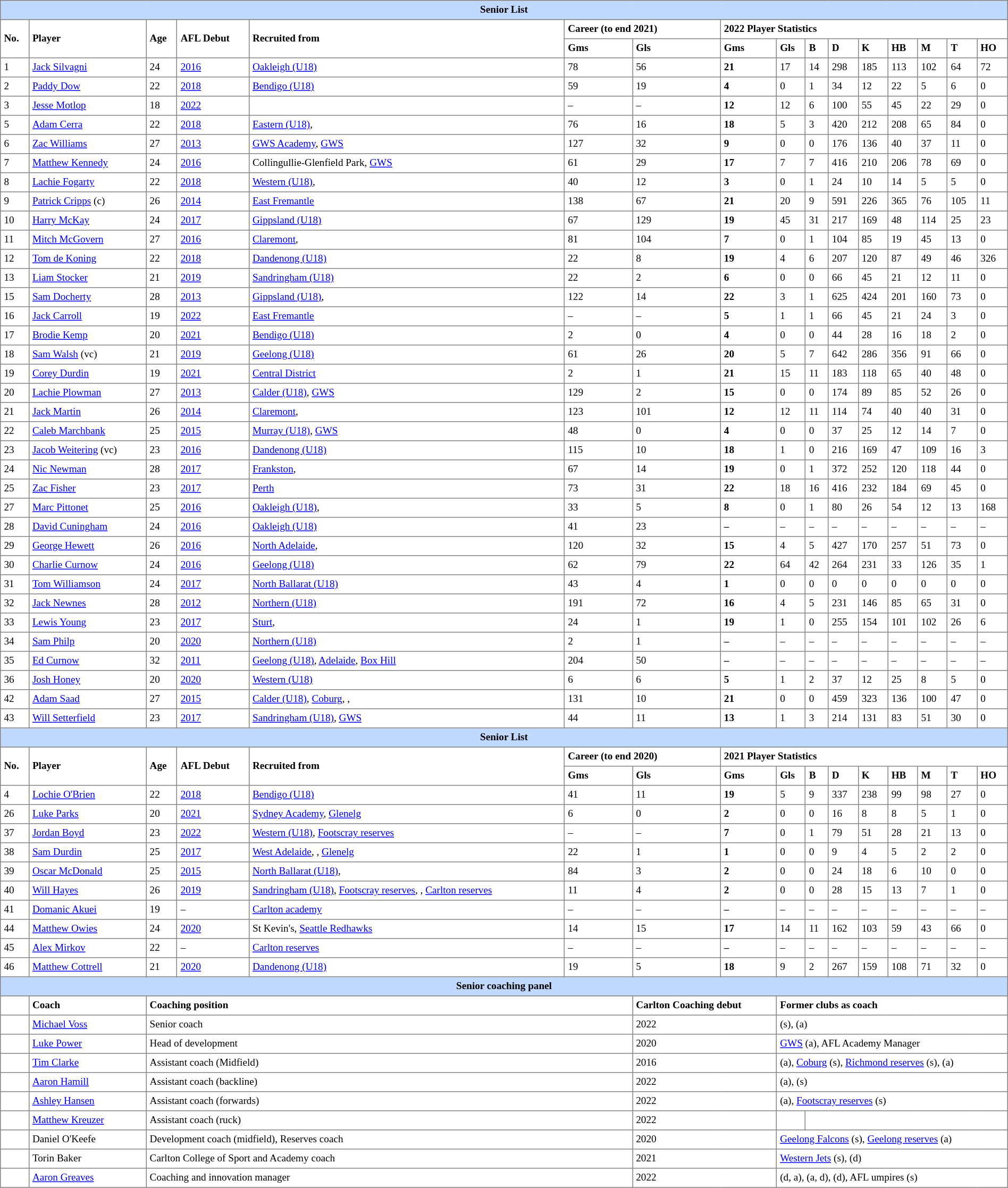<table border="1" cellpadding="4" cellspacing="0"  style="text-align:left; font-size:80%; border-collapse:collapse; width:100%;">
<tr style="background:#C1D8FF; text-align:center;">
<th colspan="16">Senior List</th>
</tr>
<tr>
<td rowspan="2"><strong>No. </strong></td>
<td rowspan="2"><strong>Player </strong></td>
<td rowspan="2"><strong>Age </strong></td>
<td rowspan="2"><strong>AFL Debut </strong></td>
<td rowspan="2"><strong>Recruited from </strong></td>
<td colspan="2"><strong>Career (to end 2021) </strong></td>
<td colspan="9"><strong>2022 Player Statistics</strong></td>
</tr>
<tr>
<th>Gms</th>
<th>Gls</th>
<th>Gms</th>
<th>Gls</th>
<th>B</th>
<th>D</th>
<th>K</th>
<th>HB</th>
<th>M</th>
<th>T</th>
<th>HO</th>
</tr>
<tr>
<td>1</td>
<td><a href='#'>Jack Silvagni</a></td>
<td>24</td>
<td><a href='#'>2016</a></td>
<td><a href='#'>Oakleigh (U18)</a></td>
<td>78</td>
<td>56</td>
<td><strong>21</strong></td>
<td>17</td>
<td>14</td>
<td>298</td>
<td>185</td>
<td>113</td>
<td>102</td>
<td>64</td>
<td>72</td>
</tr>
<tr>
<td>2</td>
<td><a href='#'>Paddy Dow</a></td>
<td>22</td>
<td><a href='#'>2018</a></td>
<td><a href='#'>Bendigo (U18)</a></td>
<td>59</td>
<td>19</td>
<td><strong>4</strong></td>
<td>0</td>
<td>1</td>
<td>34</td>
<td>12</td>
<td>22</td>
<td>5</td>
<td>6</td>
<td>0</td>
</tr>
<tr>
<td>3</td>
<td><a href='#'>Jesse Motlop</a></td>
<td>18</td>
<td><a href='#'>2022</a></td>
<td></td>
<td>–</td>
<td>–</td>
<td><strong>12</strong></td>
<td>12</td>
<td>6</td>
<td>100</td>
<td>55</td>
<td>45</td>
<td>22</td>
<td>29</td>
<td>0</td>
</tr>
<tr>
<td>5</td>
<td><a href='#'>Adam Cerra</a></td>
<td>22</td>
<td><a href='#'>2018</a></td>
<td><a href='#'>Eastern (U18)</a>, </td>
<td>76</td>
<td>16</td>
<td><strong>18</strong></td>
<td>5</td>
<td>3</td>
<td>420</td>
<td>212</td>
<td>208</td>
<td>65</td>
<td>84</td>
<td>0</td>
</tr>
<tr>
<td>6</td>
<td><a href='#'>Zac Williams</a></td>
<td>27</td>
<td><a href='#'>2013</a></td>
<td><a href='#'>GWS Academy</a>, <a href='#'>GWS</a></td>
<td>127</td>
<td>32</td>
<td><strong>9</strong></td>
<td>0</td>
<td>0</td>
<td>176</td>
<td>136</td>
<td>40</td>
<td>37</td>
<td>11</td>
<td>0</td>
</tr>
<tr>
<td>7</td>
<td><a href='#'>Matthew Kennedy</a></td>
<td>24</td>
<td><a href='#'>2016</a></td>
<td>Collingullie-Glenfield Park, <a href='#'>GWS</a></td>
<td>61</td>
<td>29</td>
<td><strong>17</strong></td>
<td>7</td>
<td>7</td>
<td>416</td>
<td>210</td>
<td>206</td>
<td>78</td>
<td>69</td>
<td>0</td>
</tr>
<tr>
<td>8</td>
<td><a href='#'>Lachie Fogarty</a></td>
<td>22</td>
<td><a href='#'>2018</a></td>
<td><a href='#'>Western (U18)</a>, </td>
<td>40</td>
<td>12</td>
<td><strong>3</strong></td>
<td>0</td>
<td>1</td>
<td>24</td>
<td>10</td>
<td>14</td>
<td>5</td>
<td>5</td>
<td>0</td>
</tr>
<tr>
<td>9</td>
<td><a href='#'>Patrick Cripps</a> (c)</td>
<td>26</td>
<td><a href='#'>2014</a></td>
<td><a href='#'>East Fremantle</a></td>
<td>138</td>
<td>67</td>
<td><strong>21</strong></td>
<td>20</td>
<td>9</td>
<td>591</td>
<td>226</td>
<td>365</td>
<td>76</td>
<td>105</td>
<td>11</td>
</tr>
<tr>
<td>10</td>
<td><a href='#'>Harry McKay</a></td>
<td>24</td>
<td><a href='#'>2017</a></td>
<td><a href='#'>Gippsland (U18)</a></td>
<td>67</td>
<td>129</td>
<td><strong>19</strong></td>
<td>45</td>
<td>31</td>
<td>217</td>
<td>169</td>
<td>48</td>
<td>114</td>
<td>25</td>
<td>23</td>
</tr>
<tr>
<td>11</td>
<td><a href='#'>Mitch McGovern</a></td>
<td>27</td>
<td><a href='#'>2016</a></td>
<td><a href='#'>Claremont</a>, </td>
<td>81</td>
<td>104</td>
<td><strong>7</strong></td>
<td>0</td>
<td>1</td>
<td>104</td>
<td>85</td>
<td>19</td>
<td>45</td>
<td>13</td>
<td>0</td>
</tr>
<tr>
<td>12</td>
<td><a href='#'>Tom de Koning</a></td>
<td>22</td>
<td><a href='#'>2018</a></td>
<td><a href='#'>Dandenong (U18)</a></td>
<td>22</td>
<td>8</td>
<td><strong>19</strong></td>
<td>4</td>
<td>6</td>
<td>207</td>
<td>120</td>
<td>87</td>
<td>49</td>
<td>46</td>
<td>326</td>
</tr>
<tr>
<td>13</td>
<td><a href='#'>Liam Stocker</a></td>
<td>21</td>
<td><a href='#'>2019</a></td>
<td><a href='#'>Sandringham (U18)</a></td>
<td>22</td>
<td>2</td>
<td><strong>6</strong></td>
<td>0</td>
<td>0</td>
<td>66</td>
<td>45</td>
<td>21</td>
<td>12</td>
<td>11</td>
<td>0</td>
</tr>
<tr>
<td>15</td>
<td><a href='#'>Sam Docherty</a></td>
<td>28</td>
<td><a href='#'>2013</a></td>
<td><a href='#'>Gippsland (U18)</a>, </td>
<td>122</td>
<td>14</td>
<td><strong>22</strong></td>
<td>3</td>
<td>1</td>
<td>625</td>
<td>424</td>
<td>201</td>
<td>160</td>
<td>73</td>
<td>0</td>
</tr>
<tr>
<td>16</td>
<td><a href='#'>Jack Carroll</a></td>
<td>19</td>
<td><a href='#'>2022</a></td>
<td><a href='#'>East Fremantle</a></td>
<td>–</td>
<td>–</td>
<td><strong>5</strong></td>
<td>1</td>
<td>1</td>
<td>66</td>
<td>45</td>
<td>21</td>
<td>24</td>
<td>3</td>
<td>0</td>
</tr>
<tr>
<td>17</td>
<td><a href='#'>Brodie Kemp</a></td>
<td>20</td>
<td><a href='#'>2021</a></td>
<td><a href='#'>Bendigo (U18)</a></td>
<td>2</td>
<td>0</td>
<td><strong>4</strong></td>
<td>0</td>
<td>0</td>
<td>44</td>
<td>28</td>
<td>16</td>
<td>18</td>
<td>2</td>
<td>0</td>
</tr>
<tr>
<td>18</td>
<td><a href='#'>Sam Walsh</a> (vc)</td>
<td>21</td>
<td><a href='#'>2019</a></td>
<td><a href='#'>Geelong (U18)</a></td>
<td>61</td>
<td>26</td>
<td><strong>20</strong></td>
<td>5</td>
<td>7</td>
<td>642</td>
<td>286</td>
<td>356</td>
<td>91</td>
<td>66</td>
<td>0</td>
</tr>
<tr>
<td>19</td>
<td><a href='#'>Corey Durdin</a></td>
<td>19</td>
<td><a href='#'>2021</a></td>
<td><a href='#'>Central District</a></td>
<td>2</td>
<td>1</td>
<td><strong>21</strong></td>
<td>15</td>
<td>11</td>
<td>183</td>
<td>118</td>
<td>65</td>
<td>40</td>
<td>48</td>
<td>0</td>
</tr>
<tr>
<td>20</td>
<td><a href='#'>Lachie Plowman</a></td>
<td>27</td>
<td><a href='#'>2013</a></td>
<td><a href='#'>Calder (U18)</a>, <a href='#'>GWS</a></td>
<td>129</td>
<td>2</td>
<td><strong>15</strong></td>
<td>0</td>
<td>0</td>
<td>174</td>
<td>89</td>
<td>85</td>
<td>52</td>
<td>26</td>
<td>0</td>
</tr>
<tr>
<td>21</td>
<td><a href='#'>Jack Martin</a></td>
<td>26</td>
<td><a href='#'>2014</a></td>
<td><a href='#'>Claremont</a>, </td>
<td>123</td>
<td>101</td>
<td><strong>12</strong></td>
<td>12</td>
<td>11</td>
<td>114</td>
<td>74</td>
<td>40</td>
<td>40</td>
<td>31</td>
<td>0</td>
</tr>
<tr>
<td>22</td>
<td><a href='#'>Caleb Marchbank</a></td>
<td>25</td>
<td><a href='#'>2015</a></td>
<td><a href='#'>Murray (U18)</a>, <a href='#'>GWS</a></td>
<td>48</td>
<td>0</td>
<td><strong>4</strong></td>
<td>0</td>
<td>0</td>
<td>37</td>
<td>25</td>
<td>12</td>
<td>14</td>
<td>7</td>
<td>0</td>
</tr>
<tr>
<td>23</td>
<td><a href='#'>Jacob Weitering</a> (vc)</td>
<td>23</td>
<td><a href='#'>2016</a></td>
<td><a href='#'>Dandenong (U18)</a></td>
<td>115</td>
<td>10</td>
<td><strong>18</strong></td>
<td>1</td>
<td>0</td>
<td>216</td>
<td>169</td>
<td>47</td>
<td>109</td>
<td>16</td>
<td>3</td>
</tr>
<tr>
<td>24</td>
<td><a href='#'>Nic Newman</a></td>
<td>28</td>
<td><a href='#'>2017</a></td>
<td><a href='#'>Frankston</a>, </td>
<td>67</td>
<td>14</td>
<td><strong>19</strong></td>
<td>0</td>
<td>1</td>
<td>372</td>
<td>252</td>
<td>120</td>
<td>118</td>
<td>44</td>
<td>0</td>
</tr>
<tr>
<td>25</td>
<td><a href='#'>Zac Fisher</a></td>
<td>23</td>
<td><a href='#'>2017</a></td>
<td><a href='#'>Perth</a></td>
<td>73</td>
<td>31</td>
<td><strong>22</strong></td>
<td>18</td>
<td>16</td>
<td>416</td>
<td>232</td>
<td>184</td>
<td>69</td>
<td>45</td>
<td>0</td>
</tr>
<tr>
<td>27</td>
<td><a href='#'>Marc Pittonet</a></td>
<td>25</td>
<td><a href='#'>2016</a></td>
<td><a href='#'>Oakleigh (U18)</a>, </td>
<td>33</td>
<td>5</td>
<td><strong>8</strong></td>
<td>0</td>
<td>1</td>
<td>80</td>
<td>26</td>
<td>54</td>
<td>12</td>
<td>13</td>
<td>168</td>
</tr>
<tr>
<td>28</td>
<td><a href='#'>David Cuningham</a></td>
<td>24</td>
<td><a href='#'>2016</a></td>
<td><a href='#'>Oakleigh (U18)</a></td>
<td>41</td>
<td>23</td>
<td><strong>–</strong></td>
<td>–</td>
<td>–</td>
<td>–</td>
<td>–</td>
<td>–</td>
<td>–</td>
<td>–</td>
<td>–</td>
</tr>
<tr>
<td>29</td>
<td><a href='#'>George Hewett</a></td>
<td>26</td>
<td><a href='#'>2016</a></td>
<td><a href='#'>North Adelaide</a>, </td>
<td>120</td>
<td>32</td>
<td><strong>15</strong></td>
<td>4</td>
<td>5</td>
<td>427</td>
<td>170</td>
<td>257</td>
<td>51</td>
<td>73</td>
<td>0</td>
</tr>
<tr>
<td>30</td>
<td><a href='#'>Charlie Curnow</a></td>
<td>24</td>
<td><a href='#'>2016</a></td>
<td><a href='#'>Geelong (U18)</a></td>
<td>62</td>
<td>79</td>
<td><strong>22</strong></td>
<td>64</td>
<td>42</td>
<td>264</td>
<td>231</td>
<td>33</td>
<td>126</td>
<td>35</td>
<td>1</td>
</tr>
<tr>
<td>31</td>
<td><a href='#'>Tom Williamson</a></td>
<td>24</td>
<td><a href='#'>2017</a></td>
<td><a href='#'>North Ballarat (U18)</a></td>
<td>43</td>
<td>4</td>
<td><strong>1</strong></td>
<td>0</td>
<td>0</td>
<td>0</td>
<td>0</td>
<td>0</td>
<td>0</td>
<td>0</td>
<td>0</td>
</tr>
<tr>
<td>32</td>
<td><a href='#'>Jack Newnes</a></td>
<td>28</td>
<td><a href='#'>2012</a></td>
<td><a href='#'>Northern (U18)</a></td>
<td>191</td>
<td>72</td>
<td><strong>16</strong></td>
<td>4</td>
<td>5</td>
<td>231</td>
<td>146</td>
<td>85</td>
<td>65</td>
<td>31</td>
<td>0</td>
</tr>
<tr>
<td>33</td>
<td><a href='#'>Lewis Young</a></td>
<td>23</td>
<td><a href='#'>2017</a></td>
<td><a href='#'>Sturt</a>, </td>
<td>24</td>
<td>1</td>
<td><strong>19</strong></td>
<td>1</td>
<td>0</td>
<td>255</td>
<td>154</td>
<td>101</td>
<td>102</td>
<td>26</td>
<td>6</td>
</tr>
<tr>
<td>34</td>
<td><a href='#'>Sam Philp</a></td>
<td>20</td>
<td><a href='#'>2020</a></td>
<td><a href='#'>Northern (U18)</a></td>
<td>2</td>
<td>1</td>
<td><strong>–</strong></td>
<td>–</td>
<td>–</td>
<td>–</td>
<td>–</td>
<td>–</td>
<td>–</td>
<td>–</td>
<td>–</td>
</tr>
<tr>
<td>35</td>
<td><a href='#'>Ed Curnow</a></td>
<td>32</td>
<td><a href='#'>2011</a></td>
<td><a href='#'>Geelong (U18)</a>, <a href='#'>Adelaide</a>, <a href='#'>Box Hill</a></td>
<td>204</td>
<td>50</td>
<td><strong>–</strong></td>
<td>–</td>
<td>–</td>
<td>–</td>
<td>–</td>
<td>–</td>
<td>–</td>
<td>–</td>
<td>–</td>
</tr>
<tr>
<td>36</td>
<td><a href='#'>Josh Honey</a></td>
<td>20</td>
<td><a href='#'>2020</a></td>
<td><a href='#'>Western (U18)</a></td>
<td>6</td>
<td>6</td>
<td><strong>5</strong></td>
<td>1</td>
<td>2</td>
<td>37</td>
<td>12</td>
<td>25</td>
<td>8</td>
<td>5</td>
<td>0</td>
</tr>
<tr>
<td>42</td>
<td><a href='#'>Adam Saad</a></td>
<td>27</td>
<td><a href='#'>2015</a></td>
<td><a href='#'>Calder (U18)</a>, <a href='#'>Coburg</a>, , </td>
<td>131</td>
<td>10</td>
<td><strong>21</strong></td>
<td>0</td>
<td>0</td>
<td>459</td>
<td>323</td>
<td>136</td>
<td>100</td>
<td>47</td>
<td>0</td>
</tr>
<tr>
<td>43</td>
<td><a href='#'>Will Setterfield</a></td>
<td>23</td>
<td><a href='#'>2017</a></td>
<td><a href='#'>Sandringham (U18)</a>, <a href='#'>GWS</a></td>
<td>44</td>
<td>11</td>
<td><strong>13</strong></td>
<td>1</td>
<td>3</td>
<td>214</td>
<td>131</td>
<td>83</td>
<td>51</td>
<td>30</td>
<td>0</td>
</tr>
<tr style="background:#C1D8FF; text-align:center;">
<th colspan="16">Senior List</th>
</tr>
<tr>
<td rowspan="2"><strong>No. </strong></td>
<td rowspan="2"><strong>Player </strong></td>
<td rowspan="2"><strong>Age </strong></td>
<td rowspan="2"><strong>AFL Debut </strong></td>
<td rowspan="2"><strong>Recruited from </strong></td>
<td colspan="2"><strong>Career (to end 2020) </strong></td>
<td colspan="9"><strong>2021 Player Statistics</strong></td>
</tr>
<tr>
<th>Gms</th>
<th>Gls</th>
<th>Gms</th>
<th>Gls</th>
<th>B</th>
<th>D</th>
<th>K</th>
<th>HB</th>
<th>M</th>
<th>T</th>
<th>HO</th>
</tr>
<tr>
<td>4</td>
<td><a href='#'>Lochie O'Brien</a></td>
<td>22</td>
<td><a href='#'>2018</a></td>
<td><a href='#'>Bendigo (U18)</a></td>
<td>41</td>
<td>11</td>
<td><strong>19</strong></td>
<td>5</td>
<td>9</td>
<td>337</td>
<td>238</td>
<td>99</td>
<td>98</td>
<td>27</td>
<td>0</td>
</tr>
<tr>
<td>26</td>
<td><a href='#'>Luke Parks</a></td>
<td>20</td>
<td><a href='#'>2021</a></td>
<td><a href='#'>Sydney Academy</a>, <a href='#'>Glenelg</a></td>
<td>6</td>
<td>0</td>
<td><strong>2</strong></td>
<td>0</td>
<td>0</td>
<td>16</td>
<td>8</td>
<td>8</td>
<td>5</td>
<td>1</td>
<td>0</td>
</tr>
<tr>
<td>37</td>
<td><a href='#'>Jordan Boyd</a></td>
<td>23</td>
<td><a href='#'>2022</a></td>
<td><a href='#'>Western (U18)</a>, <a href='#'>Footscray reserves</a></td>
<td>–</td>
<td>–</td>
<td><strong>7</strong></td>
<td>0</td>
<td>1</td>
<td>79</td>
<td>51</td>
<td>28</td>
<td>21</td>
<td>13</td>
<td>0</td>
</tr>
<tr>
<td>38</td>
<td><a href='#'>Sam Durdin</a></td>
<td>25</td>
<td><a href='#'>2017</a></td>
<td><a href='#'>West Adelaide</a>, , <a href='#'>Glenelg</a></td>
<td>22</td>
<td>1</td>
<td><strong>1</strong></td>
<td>0</td>
<td>0</td>
<td>9</td>
<td>4</td>
<td>5</td>
<td>2</td>
<td>2</td>
<td>0</td>
</tr>
<tr>
<td>39</td>
<td><a href='#'>Oscar McDonald</a></td>
<td>25</td>
<td><a href='#'>2015</a></td>
<td><a href='#'>North Ballarat (U18)</a>, </td>
<td>84</td>
<td>3</td>
<td><strong>2</strong></td>
<td>0</td>
<td>0</td>
<td>24</td>
<td>18</td>
<td>6</td>
<td>10</td>
<td>0</td>
<td>0</td>
</tr>
<tr>
<td>40</td>
<td><a href='#'>Will Hayes</a></td>
<td>26</td>
<td><a href='#'>2019</a></td>
<td><a href='#'>Sandringham (U18)</a>, <a href='#'>Footscray reserves</a>, , <a href='#'>Carlton reserves</a></td>
<td>11</td>
<td>4</td>
<td><strong>2</strong></td>
<td>0</td>
<td>0</td>
<td>28</td>
<td>15</td>
<td>13</td>
<td>7</td>
<td>1</td>
<td>0</td>
</tr>
<tr>
<td>41</td>
<td><a href='#'>Domanic Akuei</a></td>
<td>19</td>
<td>–</td>
<td><a href='#'>Carlton academy</a></td>
<td>–</td>
<td>–</td>
<td><strong>–</strong></td>
<td>–</td>
<td>–</td>
<td>–</td>
<td>–</td>
<td>–</td>
<td>–</td>
<td>–</td>
<td>–</td>
</tr>
<tr>
<td>44</td>
<td><a href='#'>Matthew Owies</a></td>
<td>24</td>
<td><a href='#'>2020</a></td>
<td>St Kevin's, <a href='#'>Seattle Redhawks</a></td>
<td>14</td>
<td>15</td>
<td><strong>17</strong></td>
<td>14</td>
<td>11</td>
<td>162</td>
<td>103</td>
<td>59</td>
<td>43</td>
<td>66</td>
<td>0</td>
</tr>
<tr>
<td>45</td>
<td><a href='#'>Alex Mirkov</a></td>
<td>22</td>
<td>–</td>
<td><a href='#'>Carlton reserves</a></td>
<td>–</td>
<td>–</td>
<td><strong>–</strong></td>
<td>–</td>
<td>–</td>
<td>–</td>
<td>–</td>
<td>–</td>
<td>–</td>
<td>–</td>
<td>–</td>
</tr>
<tr>
<td>46</td>
<td><a href='#'>Matthew Cottrell</a></td>
<td>21</td>
<td><a href='#'>2020</a></td>
<td><a href='#'>Dandenong (U18)</a></td>
<td>19</td>
<td>5</td>
<td><strong>18</strong></td>
<td>9</td>
<td>2</td>
<td>267</td>
<td>159</td>
<td>108</td>
<td>71</td>
<td>32</td>
<td>0</td>
</tr>
<tr>
<th colspan="16" style="background:#C1D8FF; text-align:center;">Senior coaching panel</th>
</tr>
<tr>
<th></th>
<th>Coach</th>
<th colspan="4">Coaching position</th>
<th colspan="2">Carlton Coaching debut</th>
<th colspan="8">Former clubs as coach</th>
</tr>
<tr>
<td></td>
<td><a href='#'>Michael Voss</a></td>
<td colspan="4">Senior coach</td>
<td colspan="2">2022</td>
<td colspan="8"> (s),  (a)</td>
</tr>
<tr>
<td></td>
<td><a href='#'>Luke Power</a></td>
<td colspan="4">Head of development</td>
<td colspan="2">2020</td>
<td colspan="8"><a href='#'>GWS</a> (a), AFL Academy Manager</td>
</tr>
<tr>
<td></td>
<td><a href='#'>Tim Clarke</a></td>
<td colspan="4">Assistant coach (Midfield)</td>
<td colspan="2">2016</td>
<td colspan="8"> (a), <a href='#'>Coburg</a> (s), <a href='#'>Richmond reserves</a> (s),  (a)</td>
</tr>
<tr>
<td></td>
<td><a href='#'>Aaron Hamill</a></td>
<td colspan="4">Assistant coach (backline)</td>
<td colspan="2">2022</td>
<td colspan="8"> (a),  (s)</td>
</tr>
<tr>
<td></td>
<td><a href='#'>Ashley Hansen</a></td>
<td colspan="4">Assistant coach (forwards)</td>
<td colspan="2">2022</td>
<td colspan="8"> (a), <a href='#'>Footscray reserves</a> (s)</td>
</tr>
<tr>
<td></td>
<td><a href='#'>Matthew Kreuzer</a></td>
<td colspan="4">Assistant coach (ruck)</td>
<td colspan="2">2022</td>
<td></td>
</tr>
<tr>
<td></td>
<td>Daniel O'Keefe</td>
<td colspan="4">Development coach (midfield), Reserves coach</td>
<td colspan="2">2020</td>
<td colspan="8"><a href='#'>Geelong Falcons</a> (s), <a href='#'>Geelong reserves</a> (a)</td>
</tr>
<tr>
<td></td>
<td>Torin Baker</td>
<td colspan="4">Carlton College of Sport and Academy coach</td>
<td colspan="2">2021</td>
<td colspan="8"><a href='#'>Western Jets</a> (s),  (d)</td>
</tr>
<tr>
<td></td>
<td><a href='#'>Aaron Greaves</a></td>
<td colspan="4">Coaching and innovation manager</td>
<td colspan="2">2022</td>
<td colspan="8"> (d, a),  (a, d),  (d), AFL umpires (s)</td>
</tr>
</table>
